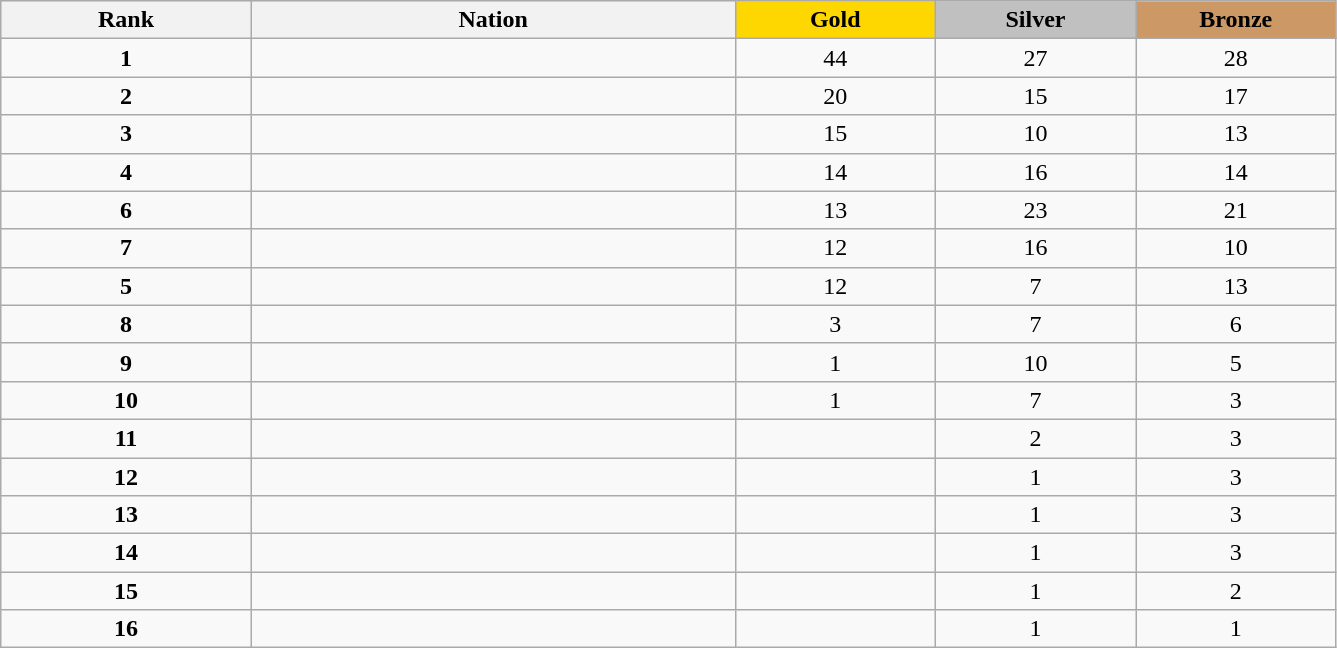<table class="wikitable collapsible autocollapse plainrowheaders" width=70.5% style="text-align:center">
<tr style="background-color:#EDEDED;">
<th width=100px class="hintergrundfarbe5">Rank</th>
<th width=200px class="hintergrundfarbe6">Nation</th>
<th style="background:    gold; width:15%">Gold</th>
<th style="background:  silver; width:15%">Silver</th>
<th style="background: #CC9966; width:15%">Bronze</th>
</tr>
<tr>
<td><strong>1</strong></td>
<td align=left></td>
<td>44</td>
<td>27</td>
<td>28</td>
</tr>
<tr>
<td><strong>2</strong></td>
<td align=left></td>
<td>20</td>
<td>15</td>
<td>17</td>
</tr>
<tr>
<td><strong>3</strong></td>
<td align=left></td>
<td>15</td>
<td>10</td>
<td>13</td>
</tr>
<tr>
<td><strong>4</strong></td>
<td align=left></td>
<td>14</td>
<td>16</td>
<td>14</td>
</tr>
<tr>
<td><strong>6</strong></td>
<td align=left></td>
<td>13</td>
<td>23</td>
<td>21</td>
</tr>
<tr>
<td><strong>7</strong></td>
<td align=left></td>
<td>12</td>
<td>16</td>
<td>10</td>
</tr>
<tr>
<td><strong>5</strong></td>
<td align=left></td>
<td>12</td>
<td>7</td>
<td>13</td>
</tr>
<tr>
<td><strong>8</strong></td>
<td align=left></td>
<td>3</td>
<td>7</td>
<td>6</td>
</tr>
<tr>
<td><strong>9</strong></td>
<td align=left></td>
<td>1</td>
<td>10</td>
<td>5</td>
</tr>
<tr>
<td><strong>10</strong></td>
<td align=left></td>
<td>1</td>
<td>7</td>
<td>3</td>
</tr>
<tr>
<td><strong>11</strong></td>
<td align=left></td>
<td></td>
<td>2</td>
<td>3</td>
</tr>
<tr>
<td><strong>12</strong></td>
<td align=left></td>
<td></td>
<td>1</td>
<td>3</td>
</tr>
<tr>
<td><strong>13</strong></td>
<td align=left></td>
<td></td>
<td>1</td>
<td>3</td>
</tr>
<tr>
<td><strong>14</strong></td>
<td align=left></td>
<td></td>
<td>1</td>
<td>3</td>
</tr>
<tr>
<td><strong>15</strong></td>
<td align=left></td>
<td></td>
<td>1</td>
<td>2</td>
</tr>
<tr>
<td><strong>16</strong></td>
<td align=left></td>
<td></td>
<td>1</td>
<td>1</td>
</tr>
</table>
